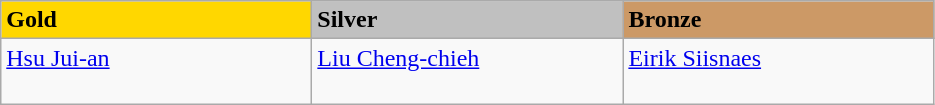<table class="wikitable" style="text-align:left">
<tr>
<td width="200" bgcolor="gold"><strong>Gold</strong></td>
<td width="200" bgcolor="silver"><strong>Silver</strong></td>
<td width="200" bgcolor="CC9966"><strong>Bronze</strong></td>
</tr>
<tr>
<td><a href='#'>Hsu Jui-an</a><br><br></td>
<td><a href='#'>Liu Cheng-chieh</a><br><br></td>
<td><a href='#'>Eirik Siisnaes</a><br><br></td>
</tr>
</table>
